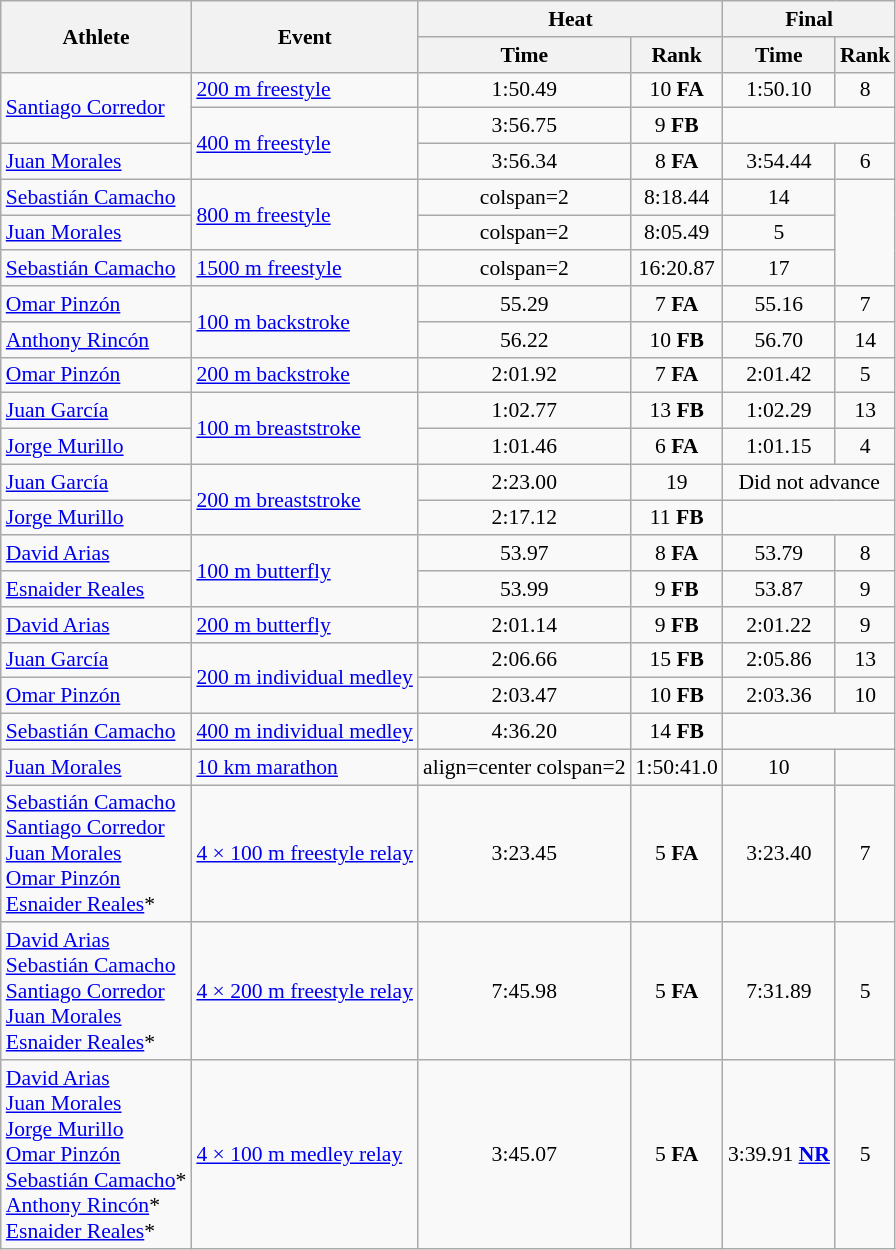<table class=wikitable style=font-size:90%;text-align:center>
<tr>
<th rowspan="2">Athlete</th>
<th rowspan="2">Event</th>
<th colspan="2">Heat</th>
<th colspan="2">Final</th>
</tr>
<tr>
<th>Time</th>
<th>Rank</th>
<th>Time</th>
<th>Rank</th>
</tr>
<tr>
<td align="left" rowspan=2><a href='#'>Santiago Corredor</a></td>
<td align="left"><a href='#'>200 m freestyle</a></td>
<td>1:50.49</td>
<td>10 <strong>FA</strong></td>
<td>1:50.10</td>
<td>8</td>
</tr>
<tr>
<td align="left" rowspan=2><a href='#'>400 m freestyle</a></td>
<td>3:56.75</td>
<td>9 <strong>FB</strong></td>
<td colspan=2></td>
</tr>
<tr>
<td align="left"><a href='#'>Juan Morales</a></td>
<td>3:56.34</td>
<td>8 <strong>FA</strong></td>
<td>3:54.44</td>
<td>6</td>
</tr>
<tr>
<td align="left"><a href='#'>Sebastián Camacho</a></td>
<td align="left" rowspan=2><a href='#'>800 m freestyle</a></td>
<td>colspan=2 </td>
<td>8:18.44</td>
<td>14</td>
</tr>
<tr>
<td align="left"><a href='#'>Juan Morales</a></td>
<td>colspan=2 </td>
<td>8:05.49</td>
<td>5</td>
</tr>
<tr>
<td align="left"><a href='#'>Sebastián Camacho</a></td>
<td align="left"><a href='#'>1500 m freestyle</a></td>
<td>colspan=2 </td>
<td>16:20.87</td>
<td>17</td>
</tr>
<tr>
<td align="left"><a href='#'>Omar Pinzón</a></td>
<td align="left" rowspan=2><a href='#'>100 m backstroke</a></td>
<td>55.29</td>
<td>7 <strong>FA</strong></td>
<td>55.16</td>
<td>7</td>
</tr>
<tr>
<td align="left"><a href='#'>Anthony Rincón</a></td>
<td>56.22</td>
<td>10 <strong>FB</strong></td>
<td>56.70</td>
<td>14</td>
</tr>
<tr>
<td align="left"><a href='#'>Omar Pinzón</a></td>
<td align="left"><a href='#'>200 m backstroke</a></td>
<td>2:01.92</td>
<td>7 <strong>FA</strong></td>
<td>2:01.42</td>
<td>5</td>
</tr>
<tr>
<td align="left"><a href='#'>Juan García</a></td>
<td align="left" rowspan=2><a href='#'>100 m breaststroke</a></td>
<td>1:02.77</td>
<td>13 <strong>FB</strong></td>
<td>1:02.29</td>
<td>13</td>
</tr>
<tr>
<td align="left"><a href='#'>Jorge Murillo</a></td>
<td>1:01.46</td>
<td>6 <strong>FA</strong></td>
<td>1:01.15</td>
<td>4</td>
</tr>
<tr>
<td align="left"><a href='#'>Juan García</a></td>
<td align="left" rowspan=2><a href='#'>200 m breaststroke</a></td>
<td>2:23.00</td>
<td>19</td>
<td colspan=2>Did not advance</td>
</tr>
<tr>
<td align="left"><a href='#'>Jorge Murillo</a></td>
<td>2:17.12</td>
<td>11 <strong>FB</strong></td>
<td colspan=2></td>
</tr>
<tr>
<td align="left"><a href='#'>David Arias</a></td>
<td align="left" rowspan=2><a href='#'>100 m butterfly</a></td>
<td>53.97</td>
<td>8 <strong>FA</strong></td>
<td>53.79</td>
<td>8</td>
</tr>
<tr>
<td align="left"><a href='#'>Esnaider Reales</a></td>
<td>53.99</td>
<td>9 <strong>FB</strong></td>
<td>53.87</td>
<td>9</td>
</tr>
<tr>
<td align="left"><a href='#'>David Arias</a></td>
<td align="left"><a href='#'>200 m butterfly</a></td>
<td>2:01.14</td>
<td>9 <strong>FB</strong></td>
<td>2:01.22</td>
<td>9</td>
</tr>
<tr>
<td align="left"><a href='#'>Juan García</a></td>
<td align="left" rowspan=2><a href='#'>200 m individual medley</a></td>
<td>2:06.66</td>
<td>15 <strong>FB</strong></td>
<td>2:05.86</td>
<td>13</td>
</tr>
<tr>
<td align="left"><a href='#'>Omar Pinzón</a></td>
<td>2:03.47</td>
<td>10 <strong>FB</strong></td>
<td>2:03.36</td>
<td>10</td>
</tr>
<tr>
<td align="left"><a href='#'>Sebastián Camacho</a></td>
<td align="left"><a href='#'>400 m individual medley</a></td>
<td>4:36.20</td>
<td>14 <strong>FB</strong></td>
<td colspan=2></td>
</tr>
<tr>
<td align="left"><a href='#'>Juan Morales</a></td>
<td align="left"><a href='#'>10 km marathon</a></td>
<td>align=center colspan=2 </td>
<td align=center>1:50:41.0</td>
<td align=center>10</td>
</tr>
<tr>
<td align=left><a href='#'>Sebastián Camacho</a><br><a href='#'>Santiago Corredor</a><br><a href='#'>Juan Morales</a><br><a href='#'>Omar Pinzón</a><br><a href='#'>Esnaider Reales</a>*</td>
<td align=left><a href='#'>4 × 100 m freestyle relay</a></td>
<td>3:23.45</td>
<td>5 <strong>FA</strong></td>
<td>3:23.40</td>
<td>7</td>
</tr>
<tr>
<td align=left><a href='#'>David Arias</a><br><a href='#'>Sebastián Camacho</a><br><a href='#'>Santiago Corredor</a><br><a href='#'>Juan Morales</a><br><a href='#'>Esnaider Reales</a>*</td>
<td align=left><a href='#'>4 × 200 m freestyle relay</a></td>
<td>7:45.98</td>
<td>5 <strong>FA</strong></td>
<td>7:31.89</td>
<td>5</td>
</tr>
<tr>
<td align=left><a href='#'>David Arias</a><br><a href='#'>Juan Morales</a><br><a href='#'>Jorge Murillo</a><br><a href='#'>Omar Pinzón</a><br><a href='#'>Sebastián Camacho</a>*<br><a href='#'>Anthony Rincón</a>*<br><a href='#'>Esnaider Reales</a>*</td>
<td align=left><a href='#'>4 × 100 m medley relay</a></td>
<td>3:45.07</td>
<td>5 <strong>FA</strong></td>
<td>3:39.91 <strong><a href='#'>NR</a></strong></td>
<td>5</td>
</tr>
</table>
